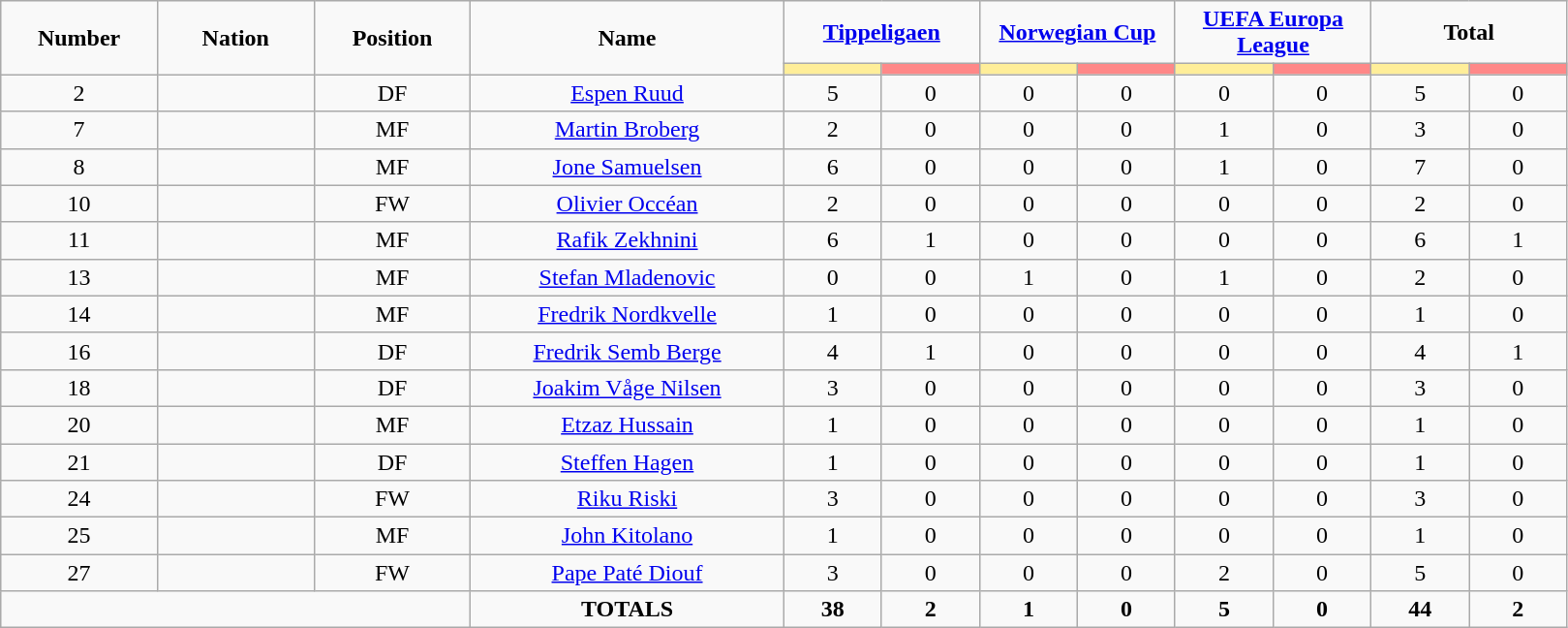<table class="wikitable" style="font-size: 100%; text-align: center;">
<tr>
<td rowspan="2" width="10%" align="center"><strong>Number</strong></td>
<td rowspan="2" width="10%" align="center"><strong>Nation</strong></td>
<td rowspan="2" width="10%" align="center"><strong>Position</strong></td>
<td rowspan="2" width="20%" align="center"><strong>Name</strong></td>
<td colspan="2" align="center"><strong><a href='#'>Tippeligaen</a></strong></td>
<td colspan="2" align="center"><strong><a href='#'>Norwegian Cup</a></strong></td>
<td colspan="2" align="center"><strong><a href='#'>UEFA Europa League</a></strong></td>
<td colspan="2" align="center"><strong>Total</strong></td>
</tr>
<tr>
<th width=60 style="background: #FFEE99"></th>
<th width=60 style="background: #FF8888"></th>
<th width=60 style="background: #FFEE99"></th>
<th width=60 style="background: #FF8888"></th>
<th width=60 style="background: #FFEE99"></th>
<th width=60 style="background: #FF8888"></th>
<th width=60 style="background: #FFEE99"></th>
<th width=60 style="background: #FF8888"></th>
</tr>
<tr>
<td>2</td>
<td></td>
<td>DF</td>
<td><a href='#'>Espen Ruud</a></td>
<td>5</td>
<td>0</td>
<td>0</td>
<td>0</td>
<td>0</td>
<td>0</td>
<td>5</td>
<td>0</td>
</tr>
<tr>
<td>7</td>
<td></td>
<td>MF</td>
<td><a href='#'>Martin Broberg</a></td>
<td>2</td>
<td>0</td>
<td>0</td>
<td>0</td>
<td>1</td>
<td>0</td>
<td>3</td>
<td>0</td>
</tr>
<tr>
<td>8</td>
<td></td>
<td>MF</td>
<td><a href='#'>Jone Samuelsen</a></td>
<td>6</td>
<td>0</td>
<td>0</td>
<td>0</td>
<td>1</td>
<td>0</td>
<td>7</td>
<td>0</td>
</tr>
<tr>
<td>10</td>
<td></td>
<td>FW</td>
<td><a href='#'>Olivier Occéan</a></td>
<td>2</td>
<td>0</td>
<td>0</td>
<td>0</td>
<td>0</td>
<td>0</td>
<td>2</td>
<td>0</td>
</tr>
<tr>
<td>11</td>
<td></td>
<td>MF</td>
<td><a href='#'>Rafik Zekhnini</a></td>
<td>6</td>
<td>1</td>
<td>0</td>
<td>0</td>
<td>0</td>
<td>0</td>
<td>6</td>
<td>1</td>
</tr>
<tr>
<td>13</td>
<td></td>
<td>MF</td>
<td><a href='#'>Stefan Mladenovic</a></td>
<td>0</td>
<td>0</td>
<td>1</td>
<td>0</td>
<td>1</td>
<td>0</td>
<td>2</td>
<td>0</td>
</tr>
<tr>
<td>14</td>
<td></td>
<td>MF</td>
<td><a href='#'>Fredrik Nordkvelle</a></td>
<td>1</td>
<td>0</td>
<td>0</td>
<td>0</td>
<td>0</td>
<td>0</td>
<td>1</td>
<td>0</td>
</tr>
<tr>
<td>16</td>
<td></td>
<td>DF</td>
<td><a href='#'>Fredrik Semb Berge</a></td>
<td>4</td>
<td>1</td>
<td>0</td>
<td>0</td>
<td>0</td>
<td>0</td>
<td>4</td>
<td>1</td>
</tr>
<tr>
<td>18</td>
<td></td>
<td>DF</td>
<td><a href='#'>Joakim Våge Nilsen</a></td>
<td>3</td>
<td>0</td>
<td>0</td>
<td>0</td>
<td>0</td>
<td>0</td>
<td>3</td>
<td>0</td>
</tr>
<tr>
<td>20</td>
<td></td>
<td>MF</td>
<td><a href='#'>Etzaz Hussain</a></td>
<td>1</td>
<td>0</td>
<td>0</td>
<td>0</td>
<td>0</td>
<td>0</td>
<td>1</td>
<td>0</td>
</tr>
<tr>
<td>21</td>
<td></td>
<td>DF</td>
<td><a href='#'>Steffen Hagen</a></td>
<td>1</td>
<td>0</td>
<td>0</td>
<td>0</td>
<td>0</td>
<td>0</td>
<td>1</td>
<td>0</td>
</tr>
<tr>
<td>24</td>
<td></td>
<td>FW</td>
<td><a href='#'>Riku Riski</a></td>
<td>3</td>
<td>0</td>
<td>0</td>
<td>0</td>
<td>0</td>
<td>0</td>
<td>3</td>
<td>0</td>
</tr>
<tr>
<td>25</td>
<td></td>
<td>MF</td>
<td><a href='#'>John Kitolano</a></td>
<td>1</td>
<td>0</td>
<td>0</td>
<td>0</td>
<td>0</td>
<td>0</td>
<td>1</td>
<td>0</td>
</tr>
<tr>
<td>27</td>
<td></td>
<td>FW</td>
<td><a href='#'>Pape Paté Diouf</a></td>
<td>3</td>
<td>0</td>
<td>0</td>
<td>0</td>
<td>2</td>
<td>0</td>
<td>5</td>
<td>0</td>
</tr>
<tr>
<td colspan="3"></td>
<td><strong>TOTALS</strong></td>
<td><strong>38</strong></td>
<td><strong>2</strong></td>
<td><strong>1</strong></td>
<td><strong>0</strong></td>
<td><strong>5</strong></td>
<td><strong>0</strong></td>
<td><strong>44</strong></td>
<td><strong>2</strong></td>
</tr>
</table>
